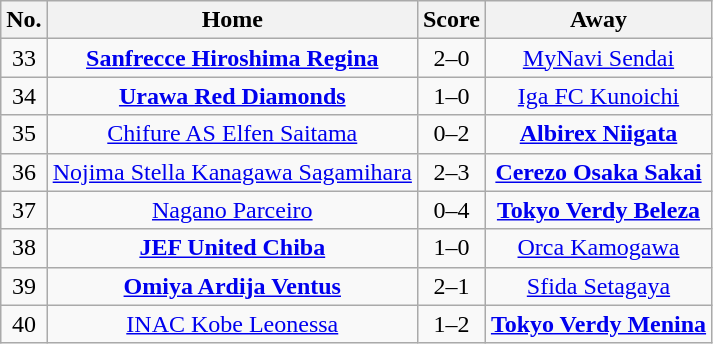<table class="wikitable" style="text-align: center">
<tr>
<th>No.</th>
<th>Home</th>
<th>Score</th>
<th>Away</th>
</tr>
<tr>
<td>33</td>
<td><strong><a href='#'>Sanfrecce Hiroshima Regina</a></strong></td>
<td>2–0</td>
<td><a href='#'>MyNavi Sendai</a></td>
</tr>
<tr>
<td>34</td>
<td><strong><a href='#'>Urawa Red Diamonds</a></strong></td>
<td>1–0</td>
<td><a href='#'>Iga FC Kunoichi</a></td>
</tr>
<tr>
<td>35</td>
<td><a href='#'>Chifure AS Elfen Saitama</a></td>
<td>0–2</td>
<td><strong><a href='#'>Albirex Niigata</a></strong></td>
</tr>
<tr>
<td>36</td>
<td><a href='#'>Nojima Stella Kanagawa Sagamihara</a></td>
<td>2–3</td>
<td><strong><a href='#'>Cerezo Osaka Sakai</a></strong></td>
</tr>
<tr>
<td>37</td>
<td><a href='#'>Nagano Parceiro</a></td>
<td>0–4</td>
<td><strong><a href='#'>Tokyo Verdy Beleza</a></strong></td>
</tr>
<tr>
<td>38</td>
<td><strong><a href='#'>JEF United Chiba</a></strong></td>
<td>1–0</td>
<td><a href='#'>Orca Kamogawa</a></td>
</tr>
<tr>
<td>39</td>
<td><strong><a href='#'>Omiya Ardija Ventus</a></strong></td>
<td>2–1</td>
<td><a href='#'>Sfida Setagaya</a></td>
</tr>
<tr>
<td>40</td>
<td><a href='#'>INAC Kobe Leonessa</a></td>
<td>1–2</td>
<td><strong><a href='#'>Tokyo Verdy Menina</a></strong></td>
</tr>
</table>
